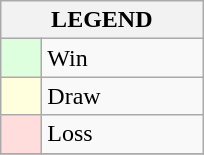<table class="wikitable" border="1">
<tr>
<th colspan="2">LEGEND</th>
</tr>
<tr>
<td style="background:#ddffdd;" width=20> </td>
<td width=100>Win</td>
</tr>
<tr>
<td style="background:#ffffdd"  width=20> </td>
<td width=100>Draw</td>
</tr>
<tr>
<td style="background:#ffdddd;" width=20> </td>
<td width=100>Loss</td>
</tr>
<tr>
</tr>
</table>
